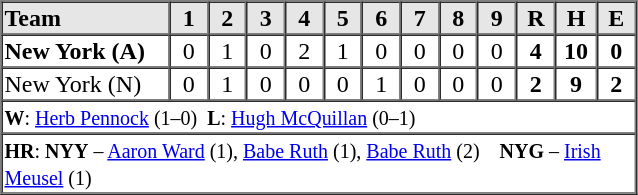<table border=1 cellspacing=0 width=425 style="margin-left:3em;">
<tr style="text-align:center; background-color:#e6e6e6;">
<th align=left width=125>Team</th>
<th width=25>1</th>
<th width=25>2</th>
<th width=25>3</th>
<th width=25>4</th>
<th width=25>5</th>
<th width=25>6</th>
<th width=25>7</th>
<th width=25>8</th>
<th width=25>9</th>
<th width=25>R</th>
<th width=25>H</th>
<th width=25>E</th>
</tr>
<tr style="text-align:center;">
<td align=left><strong>New York (A)</strong></td>
<td>0</td>
<td>1</td>
<td>0</td>
<td>2</td>
<td>1</td>
<td>0</td>
<td>0</td>
<td>0</td>
<td>0</td>
<td><strong>4</strong></td>
<td><strong>10</strong></td>
<td><strong>0</strong></td>
</tr>
<tr style="text-align:center;">
<td align=left>New York (N)</td>
<td>0</td>
<td>1</td>
<td>0</td>
<td>0</td>
<td>0</td>
<td>1</td>
<td>0</td>
<td>0</td>
<td>0</td>
<td><strong>2</strong></td>
<td><strong>9</strong></td>
<td><strong>2</strong></td>
</tr>
<tr style="text-align:left;">
<td colspan=13><small><strong>W</strong>: <a href='#'>Herb Pennock</a> (1–0)  <strong>L</strong>: <a href='#'>Hugh McQuillan</a> (0–1)</small></td>
</tr>
<tr style="text-align:left;">
<td colspan=13><small><strong>HR</strong>: <strong>NYY</strong> – <a href='#'>Aaron Ward</a> (1), <a href='#'>Babe Ruth</a> (1), <a href='#'>Babe Ruth</a> (2)    <strong>NYG</strong> – <a href='#'>Irish Meusel</a> (1)</small></td>
</tr>
</table>
